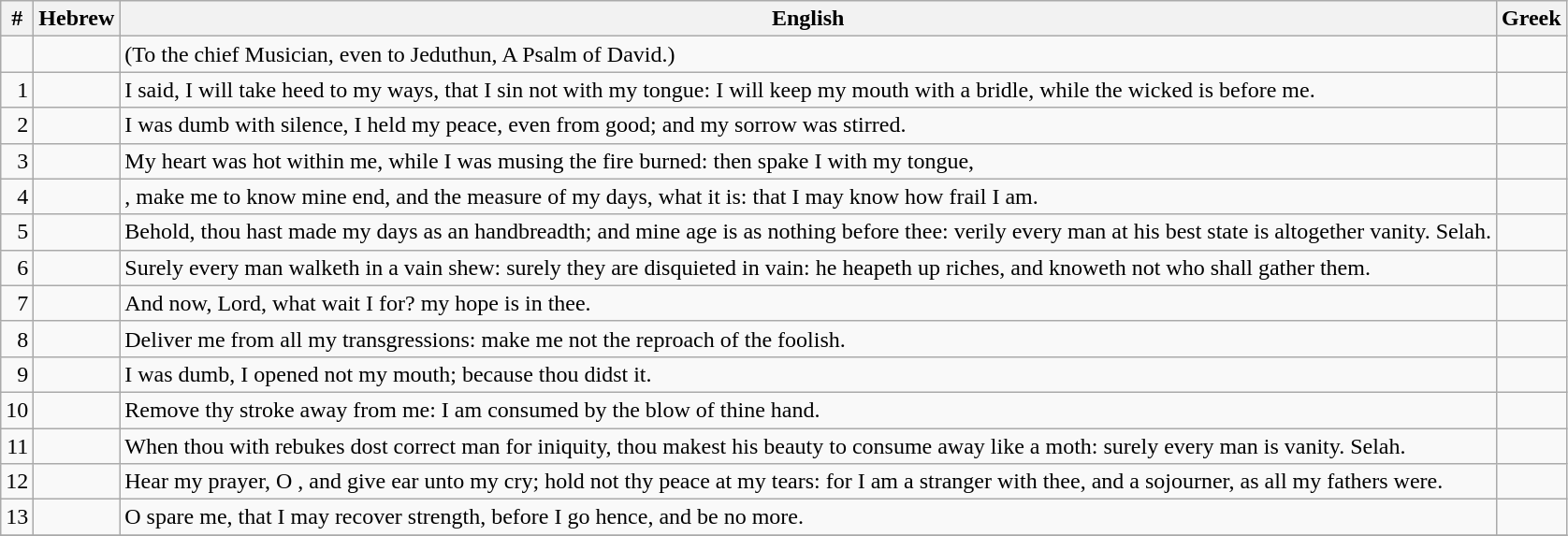<table class=wikitable>
<tr>
<th>#</th>
<th>Hebrew</th>
<th>English</th>
<th>Greek</th>
</tr>
<tr>
<td style="text-align:right"></td>
<td style="text-align:right"></td>
<td>(To the chief Musician, even to Jeduthun, A Psalm of David.)</td>
<td></td>
</tr>
<tr>
<td style="text-align:right">1</td>
<td style="text-align:right"></td>
<td>I said, I will take heed to my ways, that I sin not with my tongue: I will keep my mouth with a bridle, while the wicked is before me.</td>
<td></td>
</tr>
<tr>
<td style="text-align:right">2</td>
<td style="text-align:right"></td>
<td>I was dumb with silence, I held my peace, even from good; and my sorrow was stirred.</td>
<td></td>
</tr>
<tr>
<td style="text-align:right">3</td>
<td style="text-align:right"></td>
<td>My heart was hot within me, while I was musing the fire burned: then spake I with my tongue,</td>
<td></td>
</tr>
<tr>
<td style="text-align:right">4</td>
<td style="text-align:right"></td>
<td>, make me to know mine end, and the measure of my days, what it is: that I may know how frail I am.</td>
<td></td>
</tr>
<tr>
<td style="text-align:right">5</td>
<td style="text-align:right"></td>
<td>Behold, thou hast made my days as an handbreadth; and mine age is as nothing before thee: verily every man at his best state is altogether vanity. Selah.</td>
<td></td>
</tr>
<tr>
<td style="text-align:right">6</td>
<td style="text-align:right"></td>
<td>Surely every man walketh in a vain shew: surely they are disquieted in vain: he heapeth up riches, and knoweth not who shall gather them.</td>
<td></td>
</tr>
<tr>
<td style="text-align:right">7</td>
<td style="text-align:right"></td>
<td>And now, Lord, what wait I for? my hope is in thee.</td>
<td></td>
</tr>
<tr>
<td style="text-align:right">8</td>
<td style="text-align:right"></td>
<td>Deliver me from all my transgressions: make me not the reproach of the foolish.</td>
<td></td>
</tr>
<tr>
<td style="text-align:right">9</td>
<td style="text-align:right"></td>
<td>I was dumb, I opened not my mouth; because thou didst it.</td>
<td></td>
</tr>
<tr>
<td style="text-align:right">10</td>
<td style="text-align:right"></td>
<td>Remove thy stroke away from me: I am consumed by the blow of thine hand.</td>
<td></td>
</tr>
<tr>
<td style="text-align:right">11</td>
<td style="text-align:right"></td>
<td>When thou with rebukes dost correct man for iniquity, thou makest his beauty to consume away like a moth: surely every man is vanity. Selah.</td>
<td></td>
</tr>
<tr>
<td style="text-align:right">12</td>
<td style="text-align:right"></td>
<td>Hear my prayer, O , and give ear unto my cry; hold not thy peace at my tears: for I am a stranger with thee, and a sojourner, as all my fathers were.</td>
<td></td>
</tr>
<tr>
<td style="text-align:right">13</td>
<td style="text-align:right"></td>
<td>O spare me, that I may recover strength, before I go hence, and be no more.</td>
<td></td>
</tr>
<tr>
</tr>
</table>
